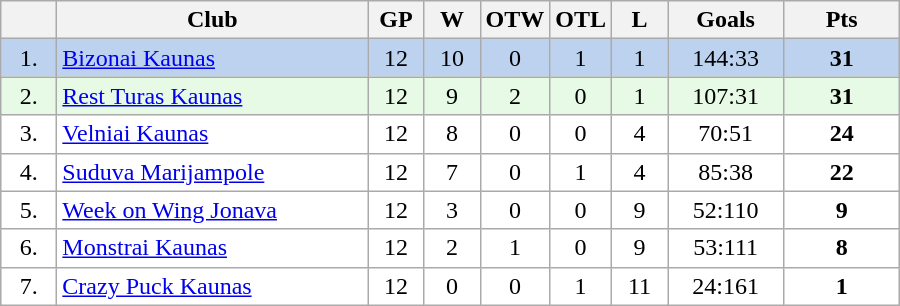<table class="wikitable">
<tr>
<th width="30"></th>
<th width="200">Club</th>
<th width="30">GP</th>
<th width="30">W</th>
<th width="30">OTW</th>
<th width="30">OTL</th>
<th width="30">L</th>
<th width="70">Goals</th>
<th width="70">Pts</th>
</tr>
<tr bgcolor="#BCD2EE" align="center">
<td>1.</td>
<td align="left"><a href='#'>Bizonai Kaunas</a></td>
<td>12</td>
<td>10</td>
<td>0</td>
<td>1</td>
<td>1</td>
<td>144:33</td>
<td><strong>31</strong></td>
</tr>
<tr bgcolor="#e6fae6" align="center">
<td>2.</td>
<td align="left"><a href='#'>Rest Turas Kaunas</a></td>
<td>12</td>
<td>9</td>
<td>2</td>
<td>0</td>
<td>1</td>
<td>107:31</td>
<td><strong>31</strong></td>
</tr>
<tr bgcolor="#FFFFFF" align="center">
<td>3.</td>
<td align="left"><a href='#'>Velniai Kaunas</a></td>
<td>12</td>
<td>8</td>
<td>0</td>
<td>0</td>
<td>4</td>
<td>70:51</td>
<td><strong>24</strong></td>
</tr>
<tr bgcolor="#FFFFFF" align="center">
<td>4.</td>
<td align="left"><a href='#'>Suduva Marijampole</a></td>
<td>12</td>
<td>7</td>
<td>0</td>
<td>1</td>
<td>4</td>
<td>85:38</td>
<td><strong>22</strong></td>
</tr>
<tr bgcolor="#FFFFFF" align="center">
<td>5.</td>
<td align="left"><a href='#'>Week on Wing Jonava</a></td>
<td>12</td>
<td>3</td>
<td>0</td>
<td>0</td>
<td>9</td>
<td>52:110</td>
<td><strong>9</strong></td>
</tr>
<tr bgcolor="#FFFFFF" align="center">
<td>6.</td>
<td align="left"><a href='#'>Monstrai Kaunas</a></td>
<td>12</td>
<td>2</td>
<td>1</td>
<td>0</td>
<td>9</td>
<td>53:111</td>
<td><strong>8</strong></td>
</tr>
<tr bgcolor="#FFFFFF" align="center">
<td>7.</td>
<td align="left"><a href='#'>Crazy Puck Kaunas</a></td>
<td>12</td>
<td>0</td>
<td>0</td>
<td>1</td>
<td>11</td>
<td>24:161</td>
<td><strong>1</strong></td>
</tr>
</table>
